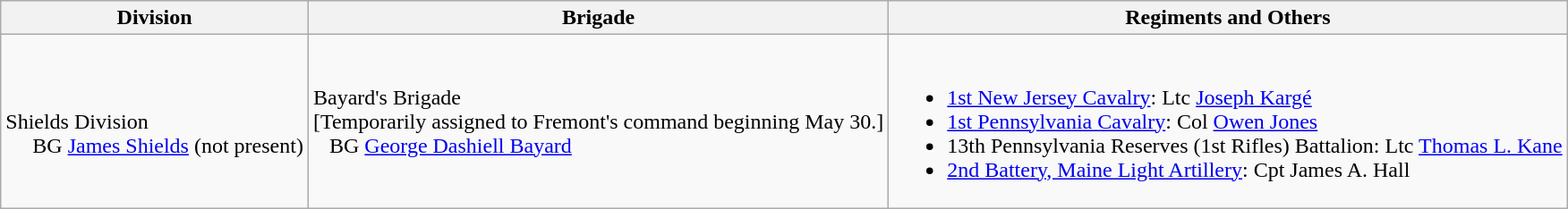<table class="wikitable">
<tr>
<th>Division</th>
<th>Brigade</th>
<th>Regiments and Others</th>
</tr>
<tr>
<td><br>Shields Division
<br>    
BG <a href='#'>James Shields</a> (not present)</td>
<td>Bayard's Brigade<br>[Temporarily assigned to Fremont's command beginning May 30.]<br>
  
BG <a href='#'>George Dashiell Bayard</a></td>
<td><br><ul><li><a href='#'>1st New Jersey Cavalry</a>: Ltc <a href='#'>Joseph Kargé</a></li><li><a href='#'>1st Pennsylvania Cavalry</a>: Col <a href='#'>Owen Jones</a></li><li>13th Pennsylvania Reserves (1st Rifles) Battalion: Ltc <a href='#'>Thomas L. Kane</a></li><li><a href='#'>2nd Battery, Maine Light Artillery</a>: Cpt James A. Hall</li></ul></td>
</tr>
</table>
